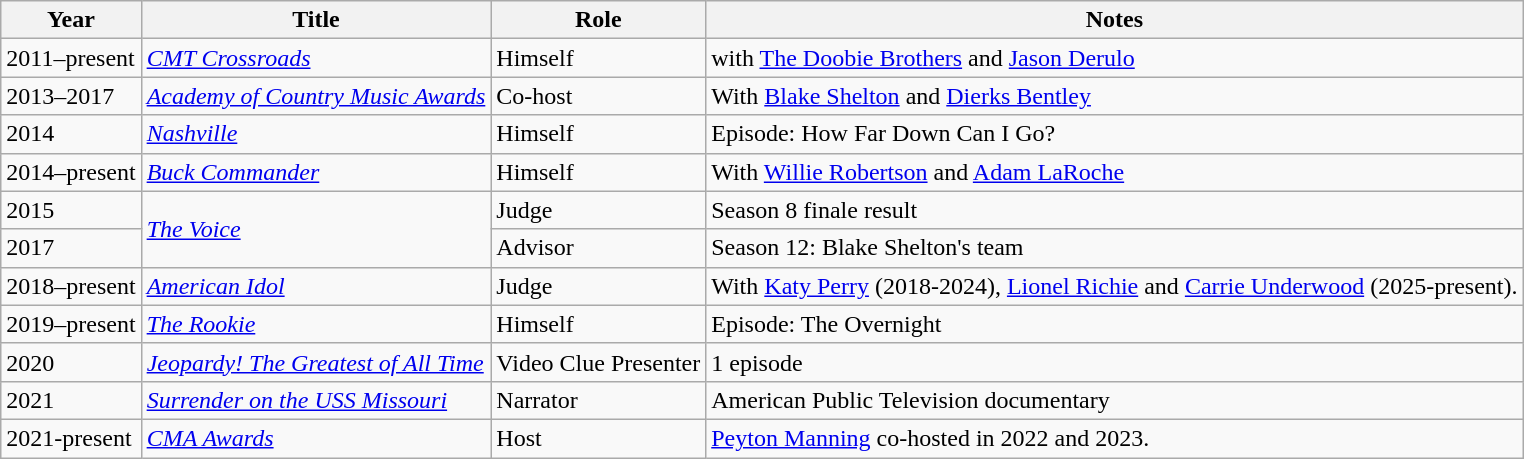<table class="wikitable">
<tr>
<th scope="col">Year</th>
<th scope="col">Title</th>
<th scope="col">Role</th>
<th scope="col">Notes</th>
</tr>
<tr>
<td>2011–present</td>
<td><em><a href='#'>CMT Crossroads</a></em></td>
<td>Himself</td>
<td>with <a href='#'>The Doobie Brothers</a> and <a href='#'>Jason Derulo</a></td>
</tr>
<tr>
<td>2013–2017</td>
<td><em><a href='#'>Academy of Country Music Awards</a></em></td>
<td>Co-host</td>
<td>With <a href='#'>Blake Shelton</a> and <a href='#'>Dierks Bentley</a></td>
</tr>
<tr>
<td>2014</td>
<td><em><a href='#'>Nashville</a></em></td>
<td>Himself</td>
<td>Episode: How Far Down Can I Go?</td>
</tr>
<tr>
<td>2014–present</td>
<td><em><a href='#'>Buck Commander</a></em></td>
<td>Himself</td>
<td>With <a href='#'>Willie Robertson</a> and <a href='#'>Adam LaRoche</a></td>
</tr>
<tr>
<td>2015</td>
<td rowspan="2"><em><a href='#'>The Voice</a></em></td>
<td>Judge</td>
<td>Season 8 finale result</td>
</tr>
<tr>
<td>2017</td>
<td>Advisor</td>
<td>Season 12: Blake Shelton's team</td>
</tr>
<tr>
<td>2018–present</td>
<td><em><a href='#'>American Idol</a></em></td>
<td>Judge</td>
<td>With <a href='#'>Katy Perry</a> (2018-2024), <a href='#'>Lionel Richie</a> and <a href='#'>Carrie Underwood</a> (2025-present).</td>
</tr>
<tr>
<td>2019–present</td>
<td><em><a href='#'>The Rookie</a></em></td>
<td>Himself</td>
<td>Episode: The Overnight</td>
</tr>
<tr>
<td>2020</td>
<td><em><a href='#'>Jeopardy! The Greatest of All Time</a></em></td>
<td>Video Clue Presenter</td>
<td>1 episode</td>
</tr>
<tr>
<td>2021</td>
<td><em> <a href='#'>Surrender on the USS Missouri</a></em></td>
<td>Narrator</td>
<td>American Public Television documentary</td>
</tr>
<tr>
<td>2021-present</td>
<td><em><a href='#'>CMA Awards</a></em></td>
<td>Host</td>
<td><a href='#'>Peyton Manning</a> co-hosted in 2022 and 2023.</td>
</tr>
</table>
